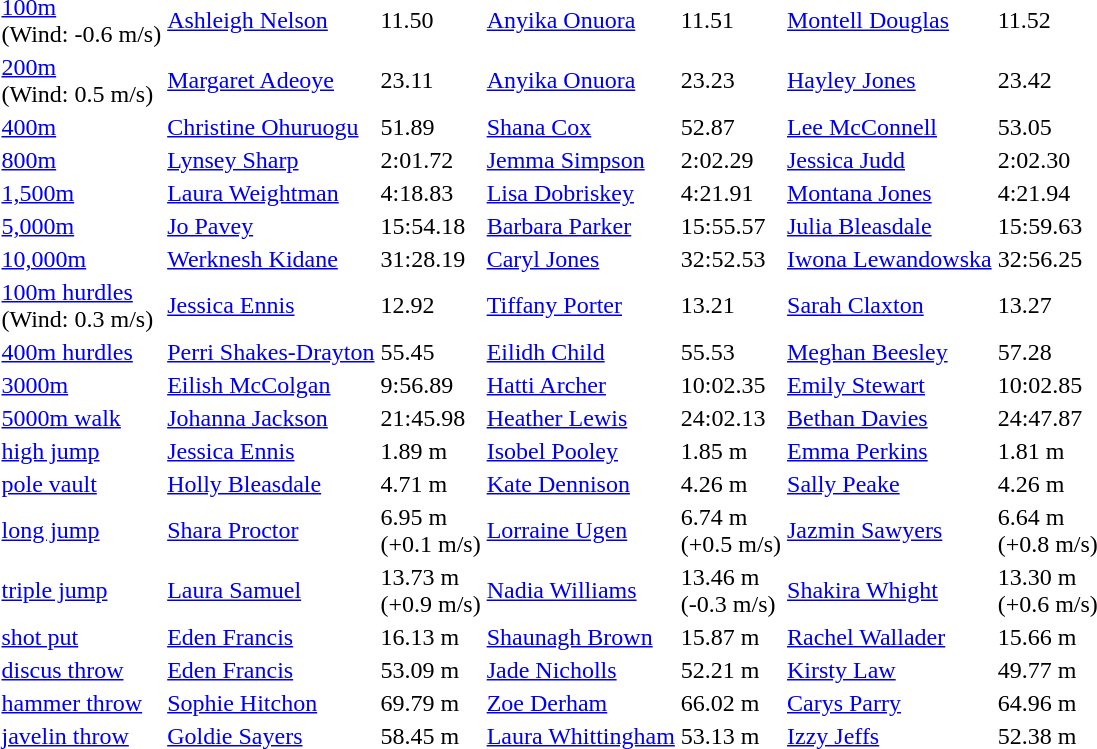<table>
<tr>
<td><a href='#'>100m</a><br>(Wind: -0.6 m/s)</td>
<td><a href='#'>Ashleigh Nelson</a></td>
<td>11.50</td>
<td><a href='#'>Anyika Onuora</a></td>
<td>11.51</td>
<td><a href='#'>Montell Douglas</a></td>
<td>11.52</td>
</tr>
<tr>
<td><a href='#'>200m</a><br>(Wind: 0.5 m/s)</td>
<td><a href='#'>Margaret Adeoye</a></td>
<td>23.11</td>
<td><a href='#'>Anyika Onuora</a></td>
<td>23.23</td>
<td><a href='#'>Hayley Jones</a></td>
<td>23.42</td>
</tr>
<tr>
<td><a href='#'>400m</a></td>
<td><a href='#'>Christine Ohuruogu</a></td>
<td>51.89</td>
<td><a href='#'>Shana Cox</a></td>
<td>52.87</td>
<td> <a href='#'>Lee McConnell</a></td>
<td>53.05</td>
</tr>
<tr>
<td><a href='#'>800m</a></td>
<td> <a href='#'>Lynsey Sharp</a></td>
<td>2:01.72</td>
<td><a href='#'>Jemma Simpson</a></td>
<td>2:02.29</td>
<td><a href='#'>Jessica Judd</a></td>
<td>2:02.30</td>
</tr>
<tr>
<td><a href='#'>1,500m</a></td>
<td><a href='#'>Laura Weightman</a></td>
<td>4:18.83</td>
<td><a href='#'>Lisa Dobriskey</a></td>
<td>4:21.91</td>
<td><a href='#'>Montana Jones</a></td>
<td>4:21.94</td>
</tr>
<tr>
<td><a href='#'>5,000m</a></td>
<td><a href='#'>Jo Pavey</a></td>
<td>15:54.18</td>
<td><a href='#'>Barbara Parker</a></td>
<td>15:55.57</td>
<td><a href='#'>Julia Bleasdale</a></td>
<td>15:59.63</td>
</tr>
<tr>
<td><a href='#'>10,000m</a></td>
<td> <a href='#'>Werknesh Kidane</a></td>
<td>31:28.19</td>
<td><a href='#'>Caryl Jones</a></td>
<td>32:52.53</td>
<td> <a href='#'>Iwona Lewandowska</a></td>
<td>32:56.25</td>
</tr>
<tr>
<td><a href='#'>100m hurdles</a><br>(Wind: 0.3 m/s)</td>
<td><a href='#'>Jessica Ennis</a></td>
<td>12.92</td>
<td><a href='#'>Tiffany Porter</a></td>
<td>13.21</td>
<td><a href='#'>Sarah Claxton</a></td>
<td>13.27</td>
</tr>
<tr>
<td><a href='#'>400m hurdles</a></td>
<td><a href='#'>Perri Shakes-Drayton</a></td>
<td>55.45</td>
<td> <a href='#'>Eilidh Child</a></td>
<td>55.53</td>
<td><a href='#'>Meghan Beesley</a></td>
<td>57.28</td>
</tr>
<tr>
<td><a href='#'>3000m </a></td>
<td> <a href='#'>Eilish McColgan</a></td>
<td>9:56.89</td>
<td><a href='#'>Hatti Archer</a></td>
<td>10:02.35</td>
<td> <a href='#'>Emily Stewart</a></td>
<td>10:02.85</td>
</tr>
<tr>
<td><a href='#'>5000m walk</a></td>
<td><a href='#'>Johanna Jackson</a></td>
<td>21:45.98</td>
<td><a href='#'>Heather Lewis</a></td>
<td>24:02.13</td>
<td> <a href='#'>Bethan Davies</a></td>
<td>24:47.87</td>
</tr>
<tr>
<td><a href='#'>high jump</a></td>
<td><a href='#'>Jessica Ennis</a></td>
<td>1.89 m</td>
<td><a href='#'>Isobel Pooley</a></td>
<td>1.85 m</td>
<td><a href='#'>Emma Perkins</a></td>
<td>1.81 m</td>
</tr>
<tr>
<td><a href='#'>pole vault</a></td>
<td><a href='#'>Holly Bleasdale</a></td>
<td>4.71 m </td>
<td><a href='#'>Kate Dennison</a></td>
<td>4.26 m</td>
<td><a href='#'>Sally Peake</a></td>
<td>4.26 m</td>
</tr>
<tr>
<td><a href='#'>long jump</a></td>
<td><a href='#'>Shara Proctor</a></td>
<td>6.95 m <br>(+0.1 m/s)</td>
<td><a href='#'>Lorraine Ugen</a></td>
<td>6.74 m<br>(+0.5 m/s)</td>
<td><a href='#'>Jazmin Sawyers</a></td>
<td>6.64 m<br>(+0.8 m/s)</td>
</tr>
<tr>
<td><a href='#'>triple jump</a></td>
<td><a href='#'>Laura Samuel</a></td>
<td>13.73 m<br>(+0.9 m/s)</td>
<td><a href='#'>Nadia Williams</a></td>
<td>13.46 m<br>(-0.3 m/s)</td>
<td><a href='#'>Shakira Whight</a></td>
<td>13.30 m<br>(+0.6 m/s)</td>
</tr>
<tr>
<td><a href='#'>shot put</a></td>
<td><a href='#'>Eden Francis</a></td>
<td>16.13 m</td>
<td><a href='#'>Shaunagh Brown</a></td>
<td>15.87 m</td>
<td><a href='#'>Rachel Wallader</a></td>
<td>15.66 m</td>
</tr>
<tr>
<td><a href='#'>discus throw</a></td>
<td><a href='#'>Eden Francis</a></td>
<td>53.09 m</td>
<td><a href='#'>Jade Nicholls</a></td>
<td>52.21 m</td>
<td> <a href='#'>Kirsty Law</a></td>
<td>49.77 m</td>
</tr>
<tr>
<td><a href='#'>hammer throw</a></td>
<td><a href='#'>Sophie Hitchon</a></td>
<td>69.79 m</td>
<td><a href='#'>Zoe Derham</a></td>
<td>66.02 m</td>
<td><a href='#'>Carys Parry</a></td>
<td>64.96 m</td>
</tr>
<tr>
<td><a href='#'>javelin throw</a></td>
<td><a href='#'>Goldie Sayers</a></td>
<td>58.45 m</td>
<td><a href='#'>Laura Whittingham</a></td>
<td>53.13 m</td>
<td><a href='#'>Izzy Jeffs</a></td>
<td>52.38 m</td>
</tr>
</table>
